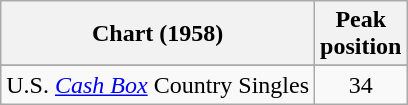<table class="wikitable sortable plainrowheaders" style="text-align:center">
<tr>
<th align="center">Chart (1958)</th>
<th align="center">Peak<br>position</th>
</tr>
<tr>
</tr>
<tr>
<td align="left">U.S. <em><a href='#'>Cash Box</a></em> Country Singles</td>
<td>34</td>
</tr>
</table>
